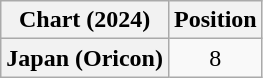<table class="wikitable plainrowheaders" style="text-align:center">
<tr>
<th scope="col">Chart (2024)</th>
<th scope="col">Position</th>
</tr>
<tr>
<th scope="row">Japan (Oricon)</th>
<td>8</td>
</tr>
</table>
